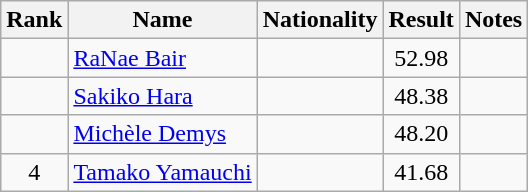<table class="wikitable sortable" style="text-align:center">
<tr>
<th>Rank</th>
<th>Name</th>
<th>Nationality</th>
<th>Result</th>
<th>Notes</th>
</tr>
<tr>
<td></td>
<td align=left><a href='#'>RaNae Bair</a></td>
<td align=left></td>
<td>52.98</td>
<td></td>
</tr>
<tr>
<td></td>
<td align=left><a href='#'>Sakiko Hara</a></td>
<td align=left></td>
<td>48.38</td>
<td></td>
</tr>
<tr>
<td></td>
<td align=left><a href='#'>Michèle Demys</a></td>
<td align=left></td>
<td>48.20</td>
<td></td>
</tr>
<tr>
<td>4</td>
<td align=left><a href='#'>Tamako Yamauchi</a></td>
<td align=left></td>
<td>41.68</td>
<td></td>
</tr>
</table>
